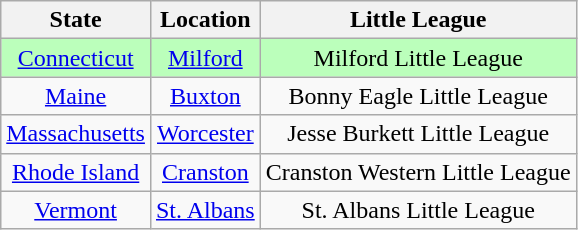<table class="wikitable">
<tr>
<th>State</th>
<th>Location</th>
<th>Little League</th>
</tr>
<tr bgcolor=#bbffbb>
<td align=center> <a href='#'>Connecticut</a></td>
<td align=center><a href='#'>Milford</a></td>
<td align=center>Milford Little League</td>
</tr>
<tr>
<td align=center> <a href='#'>Maine</a></td>
<td align=center><a href='#'>Buxton</a></td>
<td align=center>Bonny Eagle Little League</td>
</tr>
<tr>
<td align=center> <a href='#'>Massachusetts</a></td>
<td align=center><a href='#'>Worcester</a></td>
<td align=center>Jesse Burkett Little League</td>
</tr>
<tr>
<td align=center> <a href='#'>Rhode Island</a></td>
<td align=center><a href='#'>Cranston</a></td>
<td align=center>Cranston Western Little League</td>
</tr>
<tr>
<td align=center> <a href='#'>Vermont</a></td>
<td align=center><a href='#'>St. Albans</a></td>
<td align=center>St. Albans Little League</td>
</tr>
</table>
